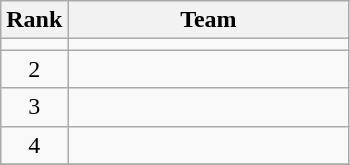<table class=wikitable style="text-align:center;">
<tr>
<th>Rank</th>
<th width=180>Team</th>
</tr>
<tr>
<td></td>
<td align=left></td>
</tr>
<tr>
<td>2</td>
<td align=left></td>
</tr>
<tr>
<td>3</td>
<td align=left></td>
</tr>
<tr>
<td>4</td>
<td align=left></td>
</tr>
<tr>
</tr>
</table>
